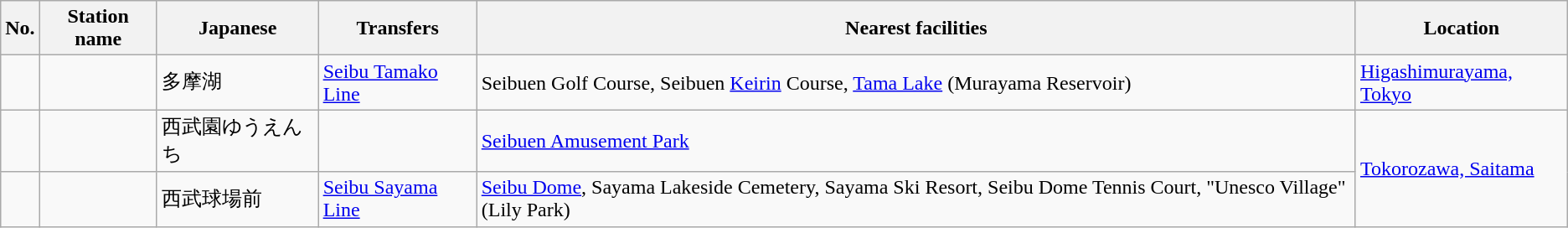<table class="wikitable">
<tr>
<th>No.</th>
<th>Station name</th>
<th>Japanese</th>
<th>Transfers</th>
<th>Nearest facilities</th>
<th>Location</th>
</tr>
<tr>
<td></td>
<td></td>
<td>多摩湖</td>
<td> <a href='#'>Seibu Tamako Line</a></td>
<td>Seibuen Golf Course, Seibuen <a href='#'>Keirin</a> Course, <a href='#'>Tama Lake</a> (Murayama Reservoir)</td>
<td><a href='#'>Higashimurayama, Tokyo</a></td>
</tr>
<tr>
<td></td>
<td></td>
<td>西武園ゆうえんち</td>
<td></td>
<td><a href='#'>Seibuen Amusement Park</a></td>
<td rowspan=2><a href='#'>Tokorozawa, Saitama</a></td>
</tr>
<tr>
<td></td>
<td></td>
<td>西武球場前</td>
<td> <a href='#'>Seibu Sayama Line</a></td>
<td><a href='#'>Seibu Dome</a>, Sayama Lakeside Cemetery, Sayama Ski Resort, Seibu Dome Tennis Court, "Unesco Village" (Lily Park)</td>
</tr>
</table>
